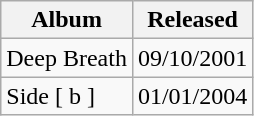<table class="wikitable">
<tr>
<th>Album</th>
<th>Released</th>
</tr>
<tr>
<td>Deep Breath</td>
<td>09/10/2001</td>
</tr>
<tr>
<td>Side [ b ]</td>
<td>01/01/2004</td>
</tr>
</table>
